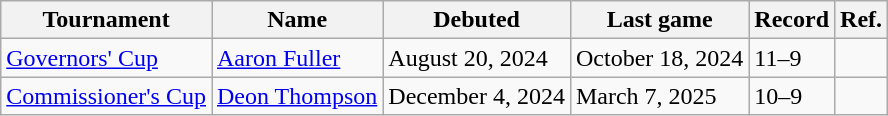<table class="wikitable">
<tr>
<th>Tournament</th>
<th>Name</th>
<th>Debuted</th>
<th>Last game</th>
<th>Record</th>
<th>Ref.</th>
</tr>
<tr>
<td><a href='#'>Governors' Cup</a></td>
<td><a href='#'>Aaron Fuller</a></td>
<td>August 20, 2024 </td>
<td>October 18, 2024 </td>
<td>11–9</td>
<td></td>
</tr>
<tr>
<td><a href='#'>Commissioner's Cup</a></td>
<td><a href='#'>Deon Thompson</a></td>
<td>December 4, 2024 </td>
<td>March 7, 2025 </td>
<td>10–9</td>
<td></td>
</tr>
</table>
